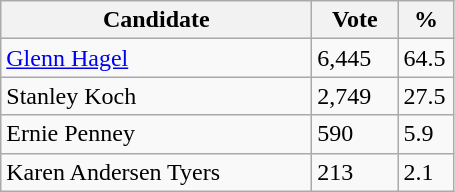<table class="wikitable">
<tr>
<th bgcolor="#DDDDFF" width="200px">Candidate</th>
<th bgcolor="#DDDDFF" width="50px">Vote</th>
<th bgcolor="#DDDDFF" width="30px">%</th>
</tr>
<tr>
<td><a href='#'>Glenn Hagel</a></td>
<td>6,445</td>
<td>64.5</td>
</tr>
<tr>
<td>Stanley Koch</td>
<td>2,749</td>
<td>27.5</td>
</tr>
<tr>
<td>Ernie Penney</td>
<td>590</td>
<td>5.9</td>
</tr>
<tr>
<td>Karen Andersen Tyers</td>
<td>213</td>
<td>2.1</td>
</tr>
</table>
